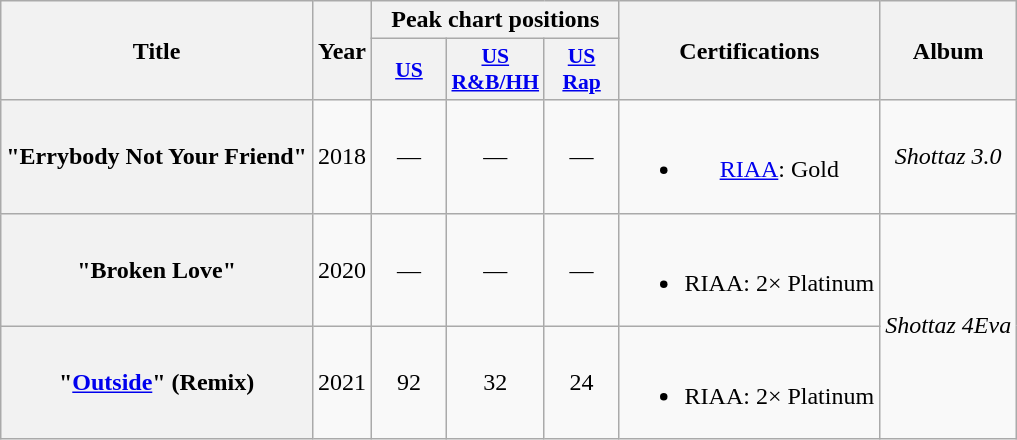<table class="wikitable plainrowheaders" style="text-align:center;">
<tr>
<th rowspan="2">Title</th>
<th rowspan="2">Year</th>
<th colspan="3">Peak chart positions</th>
<th rowspan="2">Certifications</th>
<th rowspan="2">Album</th>
</tr>
<tr>
<th scope="col" style="width:3em;font-size:90%;"><a href='#'>US</a><br></th>
<th scope="col" style="width:3em;font-size:90%;"><a href='#'>US<br>R&B/HH</a><br></th>
<th scope="col" style="width:3em;font-size:90%;"><a href='#'>US<br>Rap</a><br></th>
</tr>
<tr>
<th scope="row">"Errybody Not Your Friend"</th>
<td>2018</td>
<td>—</td>
<td>—</td>
<td>—</td>
<td><br><ul><li><a href='#'>RIAA</a>: Gold</li></ul></td>
<td><em>Shottaz 3.0</em></td>
</tr>
<tr>
<th scope="row">"Broken Love"<br></th>
<td>2020</td>
<td>—</td>
<td>—</td>
<td>—</td>
<td><br><ul><li>RIAA: 2× Platinum</li></ul></td>
<td rowspan="2"><em>Shottaz 4Eva</em></td>
</tr>
<tr>
<th scope="row">"<a href='#'>Outside</a>" (Remix)<br></th>
<td>2021</td>
<td>92</td>
<td>32</td>
<td>24</td>
<td><br><ul><li>RIAA: 2× Platinum</li></ul></td>
</tr>
</table>
